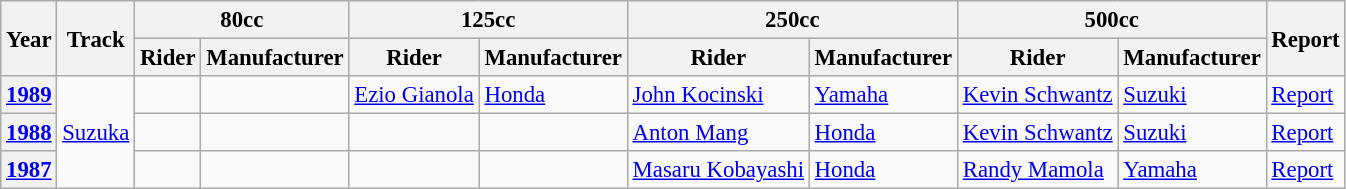<table class="wikitable" style="font-size: 95%;">
<tr>
<th rowspan=2>Year</th>
<th rowspan=2>Track</th>
<th colspan=2>80cc</th>
<th colspan=2>125cc</th>
<th colspan=2>250cc</th>
<th colspan=2>500cc</th>
<th rowspan=2>Report</th>
</tr>
<tr>
<th>Rider</th>
<th>Manufacturer</th>
<th>Rider</th>
<th>Manufacturer</th>
<th>Rider</th>
<th>Manufacturer</th>
<th>Rider</th>
<th>Manufacturer</th>
</tr>
<tr>
<th><a href='#'>1989</a></th>
<td rowspan="3"><a href='#'>Suzuka</a></td>
<td></td>
<td></td>
<td> <a href='#'>Ezio Gianola</a></td>
<td><a href='#'>Honda</a></td>
<td> <a href='#'>John Kocinski</a></td>
<td><a href='#'>Yamaha</a></td>
<td> <a href='#'>Kevin Schwantz</a></td>
<td><a href='#'>Suzuki</a></td>
<td><a href='#'>Report</a></td>
</tr>
<tr>
<th><a href='#'>1988</a></th>
<td></td>
<td></td>
<td></td>
<td></td>
<td> <a href='#'>Anton Mang</a></td>
<td><a href='#'>Honda</a></td>
<td> <a href='#'>Kevin Schwantz</a></td>
<td><a href='#'>Suzuki</a></td>
<td><a href='#'>Report</a></td>
</tr>
<tr>
<th><a href='#'>1987</a></th>
<td></td>
<td></td>
<td></td>
<td></td>
<td> <a href='#'>Masaru Kobayashi</a></td>
<td><a href='#'>Honda</a></td>
<td> <a href='#'>Randy Mamola</a></td>
<td><a href='#'>Yamaha</a></td>
<td><a href='#'>Report</a></td>
</tr>
</table>
